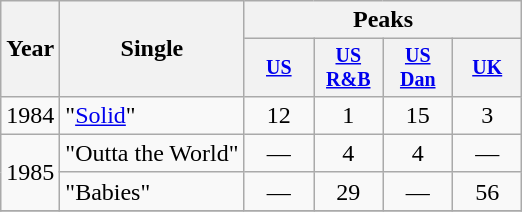<table class="wikitable" style="text-align:center;">
<tr>
<th rowspan="2">Year</th>
<th rowspan="2">Single</th>
<th colspan="4">Peaks</th>
</tr>
<tr style="font-size:smaller;">
<th width="40"><a href='#'>US</a><br></th>
<th width="40"><a href='#'>US<br>R&B</a><br></th>
<th width="40"><a href='#'>US<br>Dan</a><br></th>
<th width="40"><a href='#'>UK</a><br></th>
</tr>
<tr>
<td rowspan="1">1984</td>
<td align="left">"<a href='#'>Solid</a>"</td>
<td>12</td>
<td>1</td>
<td>15</td>
<td>3</td>
</tr>
<tr>
<td rowspan="2">1985</td>
<td align="left">"Outta the World"</td>
<td>—</td>
<td>4</td>
<td>4</td>
<td>—</td>
</tr>
<tr>
<td align="left">"Babies"</td>
<td>—</td>
<td>29</td>
<td>—</td>
<td>56</td>
</tr>
<tr>
</tr>
</table>
